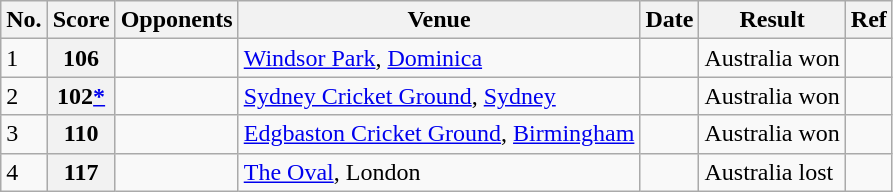<table class="wikitable">
<tr>
<th>No.</th>
<th>Score</th>
<th>Opponents</th>
<th>Venue</th>
<th>Date</th>
<th>Result</th>
<th>Ref</th>
</tr>
<tr>
<td>1</td>
<th scope="row">106</th>
<td></td>
<td><a href='#'>Windsor Park</a>, <a href='#'>Dominica</a></td>
<td></td>
<td>Australia won</td>
<td></td>
</tr>
<tr>
<td>2</td>
<th scope="row">102<a href='#'>*</a></th>
<td></td>
<td><a href='#'>Sydney Cricket Ground</a>, <a href='#'>Sydney</a></td>
<td></td>
<td>Australia won</td>
<td></td>
</tr>
<tr>
<td>3</td>
<th scope="row">110</th>
<td></td>
<td><a href='#'>Edgbaston Cricket Ground</a>, <a href='#'>Birmingham</a></td>
<td></td>
<td>Australia won</td>
<td></td>
</tr>
<tr>
<td>4</td>
<th scope="row">117</th>
<td></td>
<td><a href='#'>The Oval</a>, London</td>
<td></td>
<td>Australia lost</td>
<td></td>
</tr>
</table>
